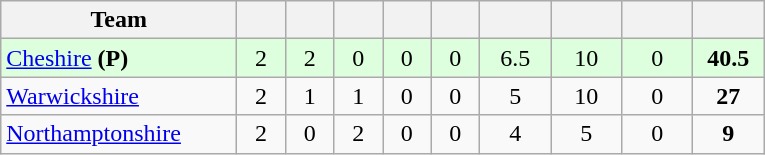<table class="wikitable" style="text-align:center">
<tr>
<th width="150">Team</th>
<th width="25"></th>
<th width="25"></th>
<th width="25"></th>
<th width="25"></th>
<th width="25"></th>
<th width="40"></th>
<th width="40"></th>
<th width="40"></th>
<th width="40"></th>
</tr>
<tr style="background:#dfd">
<td style="text-align:left"><a href='#'>Cheshire</a> <strong>(P)</strong></td>
<td>2</td>
<td>2</td>
<td>0</td>
<td>0</td>
<td>0</td>
<td>6.5</td>
<td>10</td>
<td>0</td>
<td><strong>40.5</strong></td>
</tr>
<tr>
<td style="text-align:left"><a href='#'>Warwickshire</a></td>
<td>2</td>
<td>1</td>
<td>1</td>
<td>0</td>
<td>0</td>
<td>5</td>
<td>10</td>
<td>0</td>
<td><strong>27</strong></td>
</tr>
<tr>
<td style="text-align:left"><a href='#'>Northamptonshire</a></td>
<td>2</td>
<td>0</td>
<td>2</td>
<td>0</td>
<td>0</td>
<td>4</td>
<td>5</td>
<td>0</td>
<td><strong>9</strong></td>
</tr>
</table>
